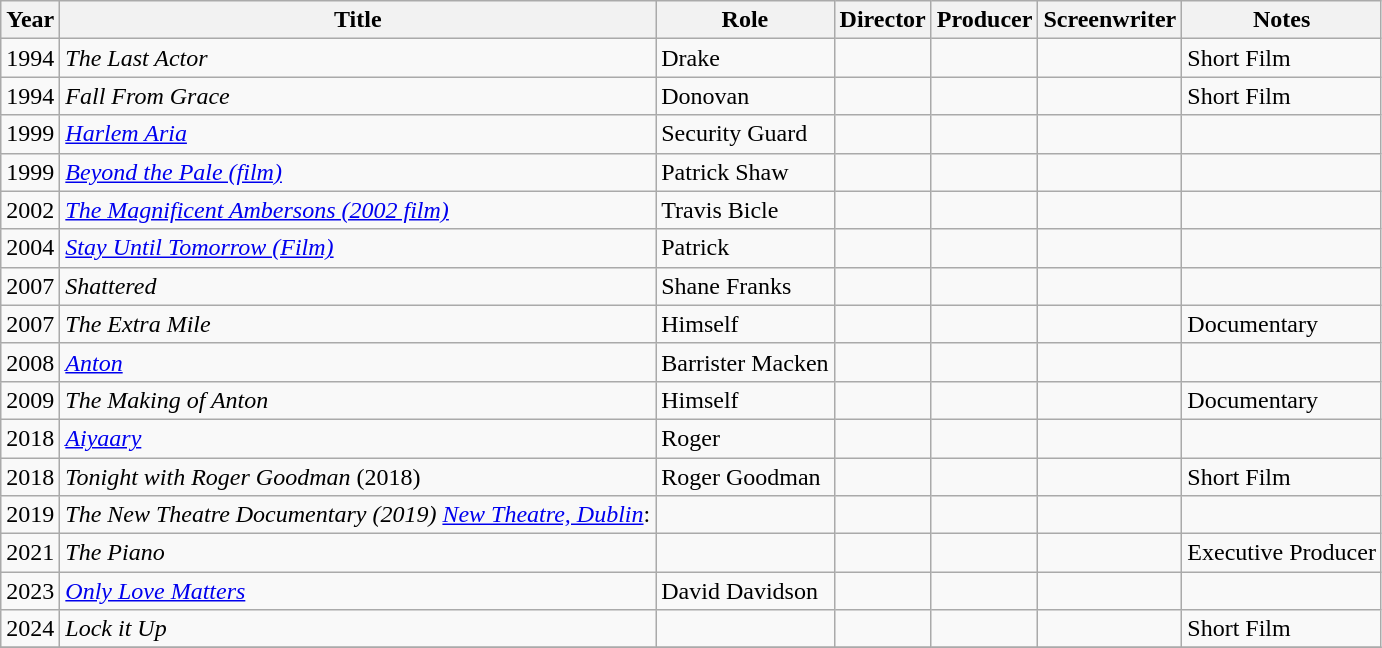<table class="wikitable sortable">
<tr>
<th>Year</th>
<th>Title</th>
<th>Role</th>
<th>Director</th>
<th>Producer</th>
<th>Screenwriter</th>
<th class=unsortable>Notes</th>
</tr>
<tr>
<td>1994</td>
<td><em>The Last Actor</em></td>
<td>Drake</td>
<td></td>
<td></td>
<td></td>
<td>Short Film</td>
</tr>
<tr>
<td>1994</td>
<td><em>Fall From Grace</em></td>
<td>Donovan</td>
<td></td>
<td></td>
<td></td>
<td>Short Film</td>
</tr>
<tr>
<td>1999</td>
<td><em><a href='#'>Harlem Aria</a></em></td>
<td>Security Guard</td>
<td></td>
<td></td>
<td></td>
<td></td>
</tr>
<tr>
<td>1999</td>
<td><em><a href='#'>Beyond the Pale (film)</a></em></td>
<td>Patrick Shaw</td>
<td></td>
<td></td>
<td></td>
<td></td>
</tr>
<tr>
<td>2002</td>
<td><em><a href='#'>The Magnificent Ambersons (2002 film)</a></em></td>
<td>Travis Bicle</td>
<td></td>
<td></td>
<td></td>
<td></td>
</tr>
<tr>
<td>2004</td>
<td><em><a href='#'>Stay Until Tomorrow (Film)</a></em></td>
<td>Patrick</td>
<td></td>
<td></td>
<td></td>
<td></td>
</tr>
<tr>
<td>2007</td>
<td><em>Shattered</em></td>
<td>Shane Franks</td>
<td></td>
<td></td>
<td></td>
<td></td>
</tr>
<tr>
<td>2007</td>
<td><em>The Extra Mile</em></td>
<td>Himself</td>
<td></td>
<td></td>
<td></td>
<td>Documentary</td>
</tr>
<tr>
<td>2008</td>
<td><em><a href='#'>Anton</a></em></td>
<td>Barrister Macken</td>
<td></td>
<td></td>
<td></td>
<td></td>
</tr>
<tr>
<td>2009</td>
<td><em>The Making of Anton</em></td>
<td>Himself</td>
<td></td>
<td></td>
<td></td>
<td>Documentary</td>
</tr>
<tr>
<td>2018</td>
<td><em><a href='#'>Aiyaary</a></em></td>
<td>Roger</td>
<td></td>
<td></td>
<td></td>
<td></td>
</tr>
<tr>
<td>2018</td>
<td><em>Tonight with Roger Goodman</em> (2018)</td>
<td>Roger Goodman</td>
<td></td>
<td></td>
<td></td>
<td>Short Film</td>
</tr>
<tr>
<td>2019</td>
<td><em>The New Theatre Documentary (2019) <a href='#'>New Theatre, Dublin</a></em>:</td>
<td></td>
<td></td>
<td></td>
<td></td>
<td></td>
</tr>
<tr>
<td>2021</td>
<td><em>The Piano</em></td>
<td></td>
<td></td>
<td></td>
<td></td>
<td>Executive Producer</td>
</tr>
<tr>
<td>2023</td>
<td><em><a href='#'>Only Love Matters</a></em></td>
<td>David Davidson</td>
<td></td>
<td></td>
<td></td>
<td></td>
</tr>
<tr>
<td>2024</td>
<td><em>Lock it Up</em></td>
<td></td>
<td></td>
<td></td>
<td></td>
<td>Short Film</td>
</tr>
<tr>
</tr>
</table>
